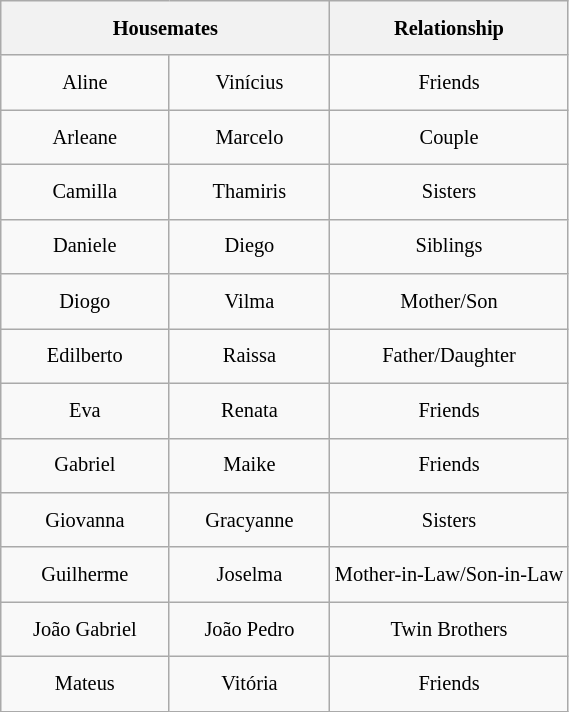<table class="wikitable" style="width:30%; text-align:center; font-size:85%; line-height:30px;">
<tr>
<th width=80% colspan=2>Housemates</th>
<th width=60%>Relationship</th>
</tr>
<tr>
<td width=40%>Aline</td>
<td width=40%>Vinícius</td>
<td>Friends</td>
</tr>
<tr>
<td>Arleane</td>
<td>Marcelo</td>
<td>Couple</td>
</tr>
<tr>
<td>Camilla</td>
<td>Thamiris</td>
<td>Sisters</td>
</tr>
<tr>
<td>Daniele</td>
<td>Diego</td>
<td>Siblings</td>
</tr>
<tr>
<td>Diogo</td>
<td>Vilma</td>
<td>Mother/Son</td>
</tr>
<tr>
<td>Edilberto</td>
<td>Raissa</td>
<td>Father/Daughter</td>
</tr>
<tr>
<td>Eva</td>
<td>Renata</td>
<td>Friends</td>
</tr>
<tr>
<td>Gabriel</td>
<td>Maike</td>
<td>Friends</td>
</tr>
<tr>
<td>Giovanna</td>
<td>Gracyanne</td>
<td>Sisters</td>
</tr>
<tr>
<td>Guilherme</td>
<td>Joselma</td>
<td nowrap>Mother-in-Law/Son-in-Law</td>
</tr>
<tr>
<td nowrap>João Gabriel</td>
<td nowrap>João Pedro</td>
<td>Twin Brothers</td>
</tr>
<tr>
<td>Mateus</td>
<td>Vitória</td>
<td>Friends</td>
</tr>
</table>
